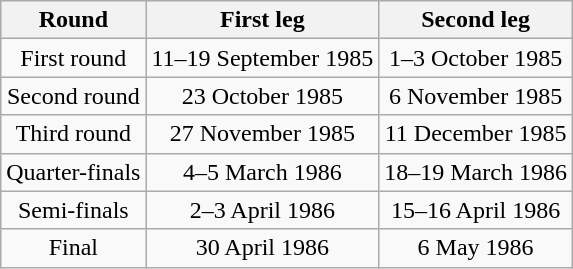<table class="wikitable" style="text-align:center">
<tr>
<th>Round</th>
<th>First leg</th>
<th>Second leg</th>
</tr>
<tr>
<td>First round</td>
<td>11–19 September 1985</td>
<td>1–3 October 1985</td>
</tr>
<tr>
<td>Second round</td>
<td>23 October 1985</td>
<td>6 November 1985</td>
</tr>
<tr>
<td>Third round</td>
<td>27 November 1985</td>
<td>11 December 1985</td>
</tr>
<tr>
<td>Quarter-finals</td>
<td>4–5 March 1986</td>
<td>18–19 March 1986</td>
</tr>
<tr>
<td>Semi-finals</td>
<td>2–3 April 1986</td>
<td>15–16 April 1986</td>
</tr>
<tr>
<td>Final</td>
<td>30 April 1986</td>
<td>6 May 1986</td>
</tr>
</table>
